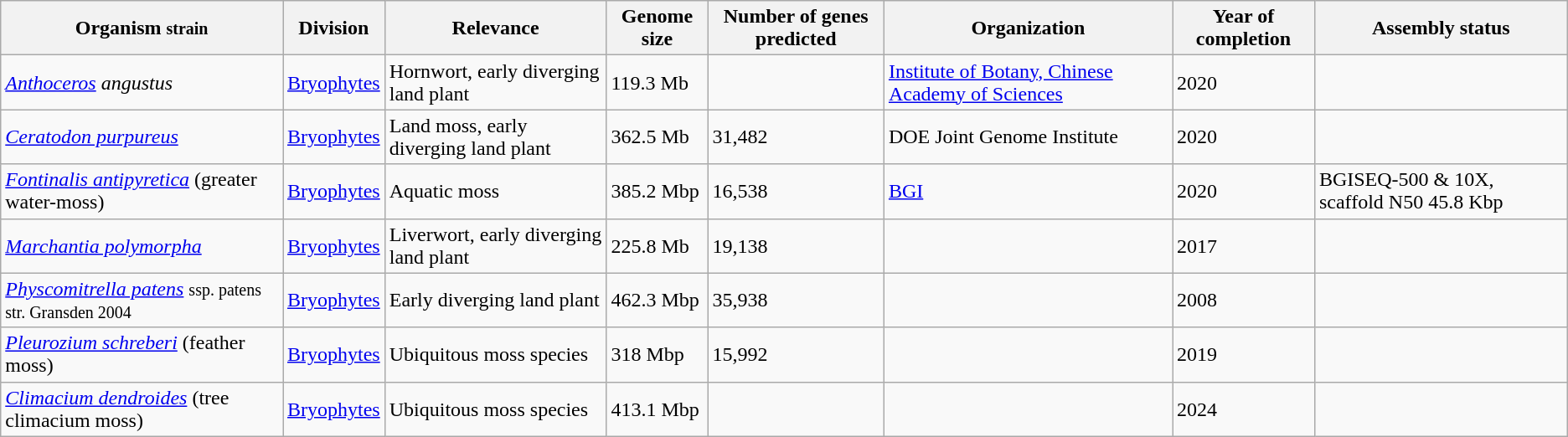<table class="wikitable sortable" style="border:1px solid #aaa;">
<tr>
<th>Organism <small>strain</small></th>
<th>Division</th>
<th>Relevance</th>
<th>Genome size</th>
<th>Number of genes predicted</th>
<th>Organization</th>
<th>Year of completion</th>
<th>Assembly status</th>
</tr>
<tr>
<td><em><a href='#'>Anthoceros</a> angustus</em></td>
<td><a href='#'>Bryophytes</a></td>
<td>Hornwort, early diverging land plant</td>
<td>119.3 Mb</td>
<td></td>
<td><a href='#'>Institute of Botany, Chinese Academy of Sciences</a></td>
<td>2020</td>
<td></td>
</tr>
<tr>
<td><em><a href='#'>Ceratodon purpureus</a></em></td>
<td><a href='#'>Bryophytes</a></td>
<td>Land moss, early diverging land plant</td>
<td>362.5 Mb</td>
<td>31,482</td>
<td>DOE Joint Genome Institute</td>
<td>2020</td>
<td></td>
</tr>
<tr>
<td><em><a href='#'>Fontinalis antipyretica</a></em> (greater water-moss)</td>
<td><a href='#'>Bryophytes</a></td>
<td>Aquatic moss</td>
<td>385.2 Mbp</td>
<td>16,538</td>
<td><a href='#'>BGI</a></td>
<td>2020</td>
<td>BGISEQ-500 & 10X,  scaffold N50 45.8 Kbp</td>
</tr>
<tr>
<td><em><a href='#'>Marchantia polymorpha</a></em></td>
<td><a href='#'>Bryophytes</a></td>
<td>Liverwort, early diverging land plant</td>
<td>225.8 Mb</td>
<td>19,138</td>
<td></td>
<td>2017</td>
<td></td>
</tr>
<tr>
<td><em><a href='#'>Physcomitrella patens</a></em> <small>ssp. patens str. Gransden 2004</small></td>
<td><a href='#'>Bryophytes</a></td>
<td>Early diverging land plant</td>
<td>462.3 Mbp</td>
<td>35,938</td>
<td></td>
<td>2008</td>
<td></td>
</tr>
<tr>
<td><em><a href='#'>Pleurozium schreberi</a></em> (feather moss)</td>
<td><a href='#'>Bryophytes</a></td>
<td>Ubiquitous moss species</td>
<td>318 Mbp</td>
<td>15,992</td>
<td></td>
<td>2019</td>
</tr>
<tr>
<td><em><a href='#'>Climacium dendroides</a></em> (tree climacium moss)</td>
<td><a href='#'>Bryophytes</a></td>
<td>Ubiquitous moss species</td>
<td>413.1 Mbp</td>
<td></td>
<td></td>
<td>2024</td>
<td></td>
</tr>
</table>
